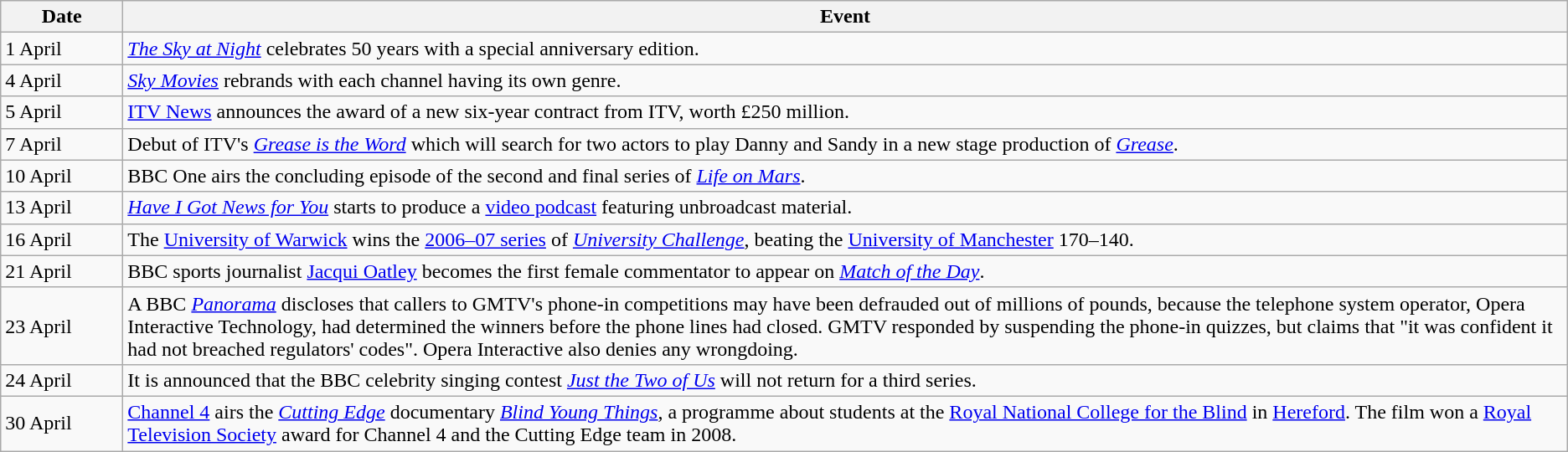<table class="wikitable">
<tr>
<th width=90>Date</th>
<th>Event</th>
</tr>
<tr>
<td>1 April</td>
<td><em><a href='#'>The Sky at Night</a></em> celebrates 50 years with a special anniversary edition.</td>
</tr>
<tr>
<td>4 April</td>
<td><em><a href='#'>Sky Movies</a></em> rebrands with each channel having its own genre.</td>
</tr>
<tr>
<td>5 April</td>
<td><a href='#'>ITV News</a> announces the award of a new six-year contract from ITV, worth £250 million.</td>
</tr>
<tr>
<td>7 April</td>
<td>Debut of ITV's <em><a href='#'>Grease is the Word</a></em> which will search for two actors to play Danny and Sandy in a new stage production of <em><a href='#'>Grease</a></em>.</td>
</tr>
<tr>
<td>10 April</td>
<td>BBC One airs the concluding episode of the second and final series of <em><a href='#'>Life on Mars</a></em>.</td>
</tr>
<tr>
<td>13 April</td>
<td><em><a href='#'>Have I Got News for You</a></em> starts to produce a <a href='#'>video podcast</a> featuring unbroadcast material.</td>
</tr>
<tr>
<td>16 April</td>
<td>The <a href='#'>University of Warwick</a> wins the <a href='#'>2006–07 series</a> of <em><a href='#'>University Challenge</a></em>, beating the <a href='#'>University of Manchester</a> 170–140.</td>
</tr>
<tr>
<td>21 April</td>
<td>BBC sports journalist <a href='#'>Jacqui Oatley</a> becomes the first female commentator to appear on <em><a href='#'>Match of the Day</a></em>.</td>
</tr>
<tr>
<td>23 April</td>
<td>A BBC <em><a href='#'>Panorama</a></em> discloses that callers to GMTV's phone-in competitions may have been defrauded out of millions of pounds, because the telephone system operator, Opera Interactive Technology, had determined the winners before the phone lines had closed. GMTV responded by suspending the phone-in quizzes, but claims that "it was confident it had not breached regulators' codes". Opera Interactive also denies any wrongdoing.</td>
</tr>
<tr>
<td>24 April</td>
<td>It is announced that the BBC celebrity singing contest <em><a href='#'>Just the Two of Us</a></em> will not return for a third series.</td>
</tr>
<tr>
<td>30 April</td>
<td><a href='#'>Channel 4</a> airs the <em><a href='#'>Cutting Edge</a></em> documentary <em><a href='#'>Blind Young Things</a></em>, a programme about students at the <a href='#'>Royal National College for the Blind</a> in <a href='#'>Hereford</a>. The film won a <a href='#'>Royal Television Society</a> award for Channel 4 and the Cutting Edge team in 2008.</td>
</tr>
</table>
